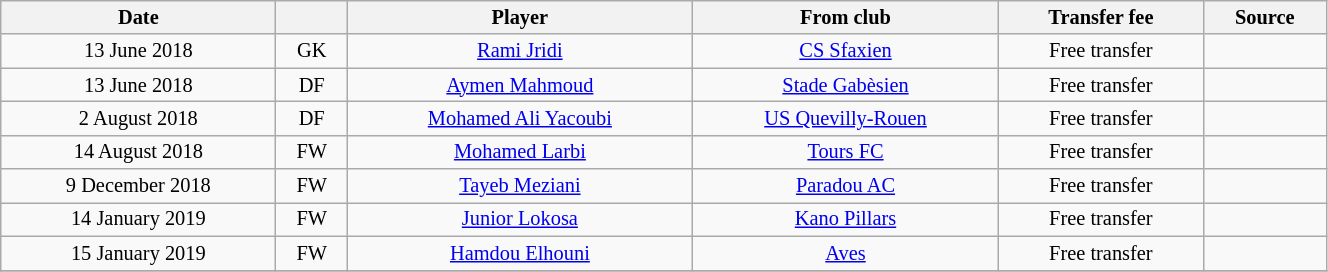<table class="wikitable sortable" style="width:70%; text-align:center; font-size:85%; text-align:centre;">
<tr>
<th>Date</th>
<th></th>
<th>Player</th>
<th>From club</th>
<th>Transfer fee</th>
<th>Source</th>
</tr>
<tr>
<td>13 June 2018</td>
<td>GK</td>
<td> <a href='#'>Rami Jridi</a></td>
<td><a href='#'>CS Sfaxien</a></td>
<td>Free transfer</td>
<td></td>
</tr>
<tr>
<td>13 June 2018</td>
<td>DF</td>
<td> <a href='#'>Aymen Mahmoud</a></td>
<td><a href='#'>Stade Gabèsien</a></td>
<td>Free transfer</td>
<td></td>
</tr>
<tr>
<td>2 August 2018</td>
<td>DF</td>
<td> <a href='#'>Mohamed Ali Yacoubi</a></td>
<td> <a href='#'>US Quevilly-Rouen</a></td>
<td>Free transfer</td>
<td></td>
</tr>
<tr>
<td>14 August 2018</td>
<td>FW</td>
<td> <a href='#'>Mohamed Larbi</a></td>
<td> <a href='#'>Tours FC</a></td>
<td>Free transfer</td>
<td></td>
</tr>
<tr>
<td>9 December 2018</td>
<td>FW</td>
<td> <a href='#'>Tayeb Meziani</a></td>
<td> <a href='#'>Paradou AC</a></td>
<td>Free transfer</td>
<td></td>
</tr>
<tr>
<td>14 January 2019</td>
<td>FW</td>
<td> <a href='#'>Junior Lokosa</a></td>
<td> <a href='#'>Kano Pillars</a></td>
<td>Free transfer</td>
<td></td>
</tr>
<tr>
<td>15 January 2019</td>
<td>FW</td>
<td> <a href='#'>Hamdou Elhouni</a></td>
<td> <a href='#'>Aves</a></td>
<td>Free transfer</td>
<td></td>
</tr>
<tr>
</tr>
</table>
